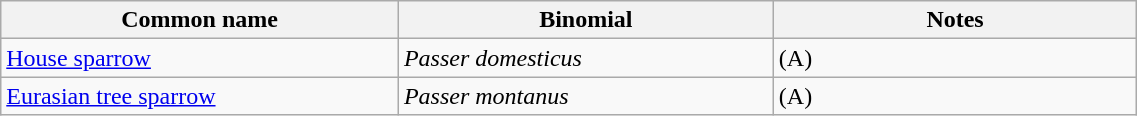<table style="width:60%;" class="wikitable">
<tr>
<th width=35%>Common name</th>
<th width=33%>Binomial</th>
<th width=32%>Notes</th>
</tr>
<tr>
<td><a href='#'>House sparrow</a></td>
<td><em>Passer domesticus</em></td>
<td>(A)</td>
</tr>
<tr>
<td><a href='#'>Eurasian tree sparrow</a></td>
<td><em>Passer montanus</em></td>
<td>(A)</td>
</tr>
</table>
